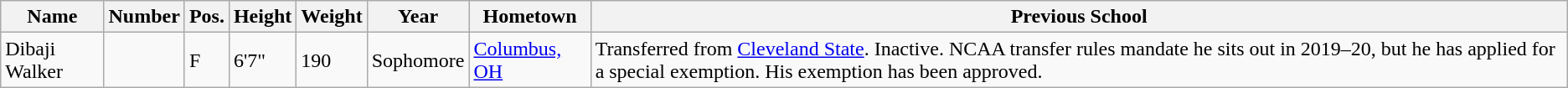<table class="wikitable sortable" border="1">
<tr>
<th>Name</th>
<th>Number</th>
<th>Pos.</th>
<th>Height</th>
<th>Weight</th>
<th>Year</th>
<th>Hometown</th>
<th class="unsortable">Previous School</th>
</tr>
<tr>
<td>Dibaji Walker</td>
<td></td>
<td>F</td>
<td>6'7"</td>
<td>190</td>
<td>Sophomore</td>
<td><a href='#'>Columbus, OH</a></td>
<td>Transferred from <a href='#'>Cleveland State</a>. Inactive. NCAA transfer rules mandate he sits out in 2019–20, but he has applied for a special exemption. His exemption has been approved.</td>
</tr>
</table>
